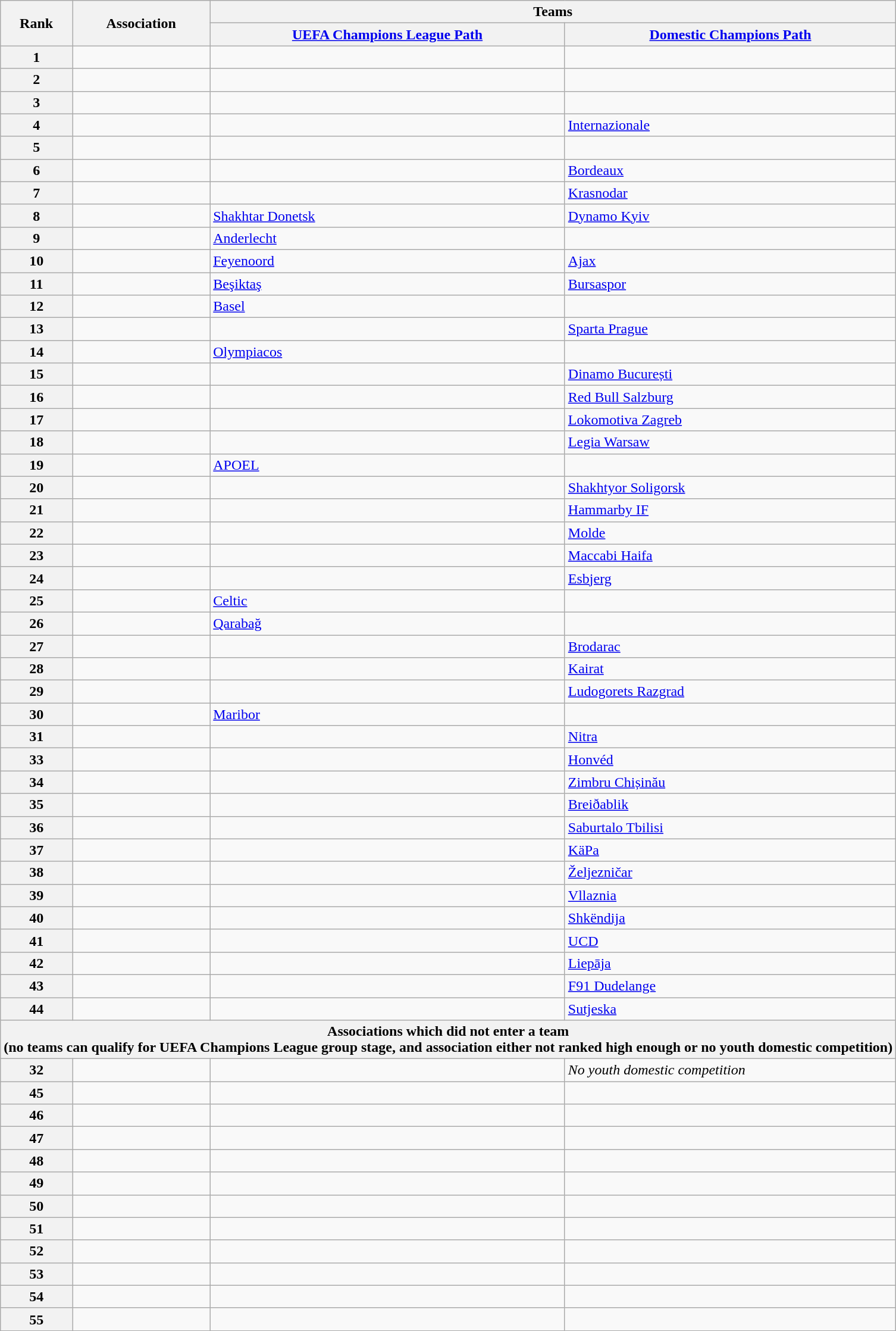<table class="wikitable">
<tr>
<th rowspan=2>Rank</th>
<th rowspan=2>Association</th>
<th colspan=2>Teams</th>
</tr>
<tr>
<th><a href='#'>UEFA Champions League Path</a></th>
<th><a href='#'>Domestic Champions Path</a></th>
</tr>
<tr>
<th>1</th>
<td></td>
<td></td>
<td></td>
</tr>
<tr>
<th>2</th>
<td></td>
<td></td>
<td></td>
</tr>
<tr>
<th>3</th>
<td></td>
<td></td>
<td></td>
</tr>
<tr>
<th>4</th>
<td></td>
<td></td>
<td><a href='#'>Internazionale</a> </td>
</tr>
<tr>
<th>5</th>
<td></td>
<td></td>
<td></td>
</tr>
<tr>
<th>6</th>
<td></td>
<td></td>
<td><a href='#'>Bordeaux</a> </td>
</tr>
<tr>
<th>7</th>
<td></td>
<td></td>
<td><a href='#'>Krasnodar</a> </td>
</tr>
<tr>
<th>8</th>
<td></td>
<td><a href='#'>Shakhtar Donetsk</a></td>
<td><a href='#'>Dynamo Kyiv</a> </td>
</tr>
<tr>
<th>9</th>
<td></td>
<td><a href='#'>Anderlecht</a> </td>
<td></td>
</tr>
<tr>
<th>10</th>
<td></td>
<td><a href='#'>Feyenoord</a></td>
<td><a href='#'>Ajax</a> </td>
</tr>
<tr>
<th>11</th>
<td></td>
<td><a href='#'>Beşiktaş</a></td>
<td><a href='#'>Bursaspor</a> </td>
</tr>
<tr>
<th>12</th>
<td></td>
<td><a href='#'>Basel</a> </td>
<td></td>
</tr>
<tr>
<th>13</th>
<td></td>
<td></td>
<td><a href='#'>Sparta Prague</a> </td>
</tr>
<tr>
<th>14</th>
<td></td>
<td><a href='#'>Olympiacos</a> </td>
<td></td>
</tr>
<tr>
<th>15</th>
<td></td>
<td></td>
<td><a href='#'>Dinamo București</a> </td>
</tr>
<tr>
<th>16</th>
<td></td>
<td></td>
<td><a href='#'>Red Bull Salzburg</a> </td>
</tr>
<tr>
<th>17</th>
<td></td>
<td></td>
<td><a href='#'>Lokomotiva Zagreb</a> </td>
</tr>
<tr>
<th>18</th>
<td></td>
<td></td>
<td><a href='#'>Legia Warsaw</a> </td>
</tr>
<tr>
<th>19</th>
<td></td>
<td><a href='#'>APOEL</a> </td>
<td></td>
</tr>
<tr>
<th>20</th>
<td></td>
<td></td>
<td><a href='#'>Shakhtyor Soligorsk</a> </td>
</tr>
<tr>
<th>21</th>
<td></td>
<td></td>
<td><a href='#'>Hammarby IF</a> </td>
</tr>
<tr>
<th>22</th>
<td></td>
<td></td>
<td><a href='#'>Molde</a> </td>
</tr>
<tr>
<th>23</th>
<td></td>
<td></td>
<td><a href='#'>Maccabi Haifa</a> </td>
</tr>
<tr>
<th>24</th>
<td></td>
<td></td>
<td><a href='#'>Esbjerg</a> </td>
</tr>
<tr>
<th>25</th>
<td></td>
<td><a href='#'>Celtic</a> </td>
<td></td>
</tr>
<tr>
<th>26</th>
<td></td>
<td><a href='#'>Qarabağ</a> </td>
<td></td>
</tr>
<tr>
<th>27</th>
<td></td>
<td></td>
<td><a href='#'>Brodarac</a> </td>
</tr>
<tr>
<th>28</th>
<td></td>
<td></td>
<td><a href='#'>Kairat</a> </td>
</tr>
<tr>
<th>29</th>
<td></td>
<td></td>
<td><a href='#'>Ludogorets Razgrad</a> </td>
</tr>
<tr>
<th>30</th>
<td></td>
<td><a href='#'>Maribor</a> </td>
<td></td>
</tr>
<tr>
<th>31</th>
<td></td>
<td></td>
<td><a href='#'>Nitra</a> </td>
</tr>
<tr>
<th>33</th>
<td></td>
<td></td>
<td><a href='#'>Honvéd</a> </td>
</tr>
<tr>
<th>34</th>
<td></td>
<td></td>
<td><a href='#'>Zimbru Chișinău</a> </td>
</tr>
<tr>
<th>35</th>
<td></td>
<td></td>
<td><a href='#'>Breiðablik</a> </td>
</tr>
<tr>
<th>36</th>
<td></td>
<td></td>
<td><a href='#'>Saburtalo Tbilisi</a> </td>
</tr>
<tr>
<th>37</th>
<td></td>
<td></td>
<td><a href='#'>KäPa</a> </td>
</tr>
<tr>
<th>38</th>
<td></td>
<td></td>
<td><a href='#'>Željezničar</a> </td>
</tr>
<tr>
<th>39</th>
<td></td>
<td></td>
<td><a href='#'>Vllaznia</a> </td>
</tr>
<tr>
<th>40</th>
<td></td>
<td></td>
<td><a href='#'>Shkëndija</a> </td>
</tr>
<tr>
<th>41</th>
<td></td>
<td></td>
<td><a href='#'>UCD</a> </td>
</tr>
<tr>
<th>42</th>
<td></td>
<td></td>
<td><a href='#'>Liepāja</a> </td>
</tr>
<tr>
<th>43</th>
<td></td>
<td></td>
<td><a href='#'>F91 Dudelange</a> </td>
</tr>
<tr>
<th>44</th>
<td></td>
<td></td>
<td><a href='#'>Sutjeska</a> </td>
</tr>
<tr>
<th colspan=4>Associations which did not enter a team<br>(no teams can qualify for UEFA Champions League group stage, and association either not ranked high enough or no youth domestic competition)</th>
</tr>
<tr>
<th>32</th>
<td></td>
<td></td>
<td><em>No youth domestic competition</em></td>
</tr>
<tr>
<th>45</th>
<td></td>
<td></td>
<td></td>
</tr>
<tr>
<th>46</th>
<td></td>
<td></td>
<td></td>
</tr>
<tr>
<th>47</th>
<td></td>
<td></td>
<td></td>
</tr>
<tr>
<th>48</th>
<td></td>
<td></td>
<td></td>
</tr>
<tr>
<th>49</th>
<td></td>
<td></td>
<td></td>
</tr>
<tr>
<th>50</th>
<td></td>
<td></td>
<td></td>
</tr>
<tr>
<th>51</th>
<td></td>
<td></td>
<td></td>
</tr>
<tr>
<th>52</th>
<td></td>
<td></td>
<td></td>
</tr>
<tr>
<th>53</th>
<td></td>
<td></td>
<td></td>
</tr>
<tr>
<th>54</th>
<td></td>
<td></td>
<td></td>
</tr>
<tr>
<th>55</th>
<td></td>
<td></td>
<td></td>
</tr>
</table>
